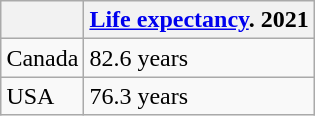<table class=wikitable style="float:right; clear:right;">
<tr>
<th></th>
<th style=max-width:12em><a href='#'>Life expectancy</a>. 2021</th>
</tr>
<tr>
<td>Canada</td>
<td>82.6 years</td>
</tr>
<tr>
<td>USA</td>
<td>76.3 years</td>
</tr>
</table>
